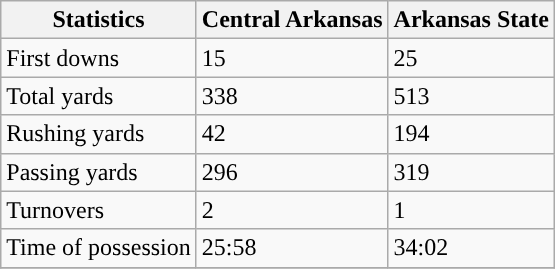<table class="wikitable">
<tr>
<th>Statistics</th>
<th>Central Arkansas</th>
<th>Arkansas State</th>
</tr>
<tr>
<td>First downs</td>
<td>15</td>
<td>25</td>
</tr>
<tr>
<td>Total yards</td>
<td>338</td>
<td>513</td>
</tr>
<tr>
<td>Rushing yards</td>
<td>42</td>
<td>194</td>
</tr>
<tr>
<td>Passing yards</td>
<td>296</td>
<td>319</td>
</tr>
<tr>
<td>Turnovers</td>
<td>2</td>
<td>1</td>
</tr>
<tr>
<td>Time of possession</td>
<td>25:58</td>
<td>34:02</td>
</tr>
<tr>
</tr>
</table>
